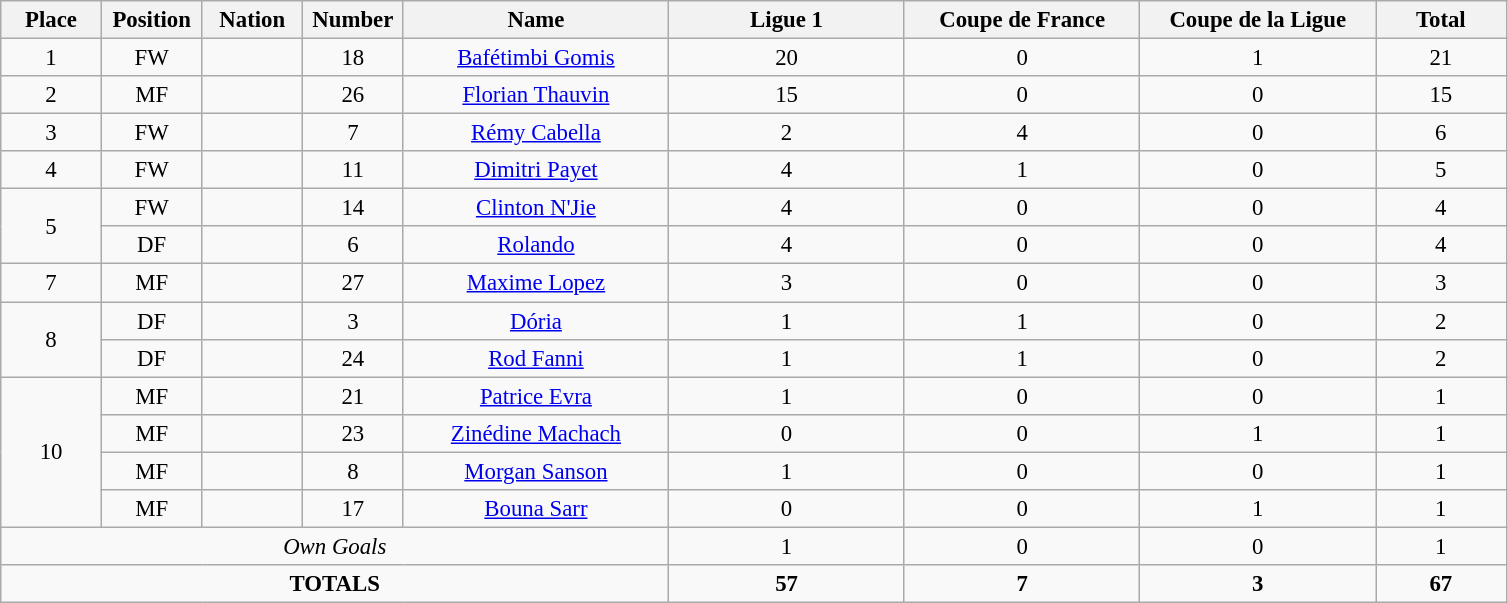<table class="wikitable" style="font-size: 95%; text-align: center;">
<tr>
<th width=60>Place</th>
<th width=60>Position</th>
<th width=60>Nation</th>
<th width=60>Number</th>
<th width=170>Name</th>
<th width=150>Ligue 1</th>
<th width=150>Coupe de France</th>
<th width=150>Coupe de la Ligue</th>
<th width=80><strong>Total</strong></th>
</tr>
<tr>
<td>1</td>
<td>FW</td>
<td></td>
<td>18</td>
<td><a href='#'>Bafétimbi Gomis</a></td>
<td>20</td>
<td>0</td>
<td>1</td>
<td>21</td>
</tr>
<tr>
<td>2</td>
<td>MF</td>
<td></td>
<td>26</td>
<td><a href='#'>Florian Thauvin</a></td>
<td>15</td>
<td>0</td>
<td>0</td>
<td>15</td>
</tr>
<tr>
<td>3</td>
<td>FW</td>
<td></td>
<td>7</td>
<td><a href='#'>Rémy Cabella</a></td>
<td>2</td>
<td>4</td>
<td>0</td>
<td>6</td>
</tr>
<tr>
<td>4</td>
<td>FW</td>
<td></td>
<td>11</td>
<td><a href='#'>Dimitri Payet</a></td>
<td>4</td>
<td>1</td>
<td>0</td>
<td>5</td>
</tr>
<tr>
<td rowspan=2>5</td>
<td>FW</td>
<td></td>
<td>14</td>
<td><a href='#'>Clinton N'Jie</a></td>
<td>4</td>
<td>0</td>
<td>0</td>
<td>4</td>
</tr>
<tr>
<td>DF</td>
<td></td>
<td>6</td>
<td><a href='#'>Rolando</a></td>
<td>4</td>
<td>0</td>
<td>0</td>
<td>4</td>
</tr>
<tr>
<td>7</td>
<td>MF</td>
<td></td>
<td>27</td>
<td><a href='#'>Maxime Lopez</a></td>
<td>3</td>
<td>0</td>
<td>0</td>
<td>3</td>
</tr>
<tr>
<td rowspan=2>8</td>
<td>DF</td>
<td></td>
<td>3</td>
<td><a href='#'>Dória</a></td>
<td>1</td>
<td>1</td>
<td>0</td>
<td>2</td>
</tr>
<tr>
<td>DF</td>
<td></td>
<td>24</td>
<td><a href='#'>Rod Fanni</a></td>
<td>1</td>
<td>1</td>
<td>0</td>
<td>2</td>
</tr>
<tr>
<td rowspan=4>10</td>
<td>MF</td>
<td></td>
<td>21</td>
<td><a href='#'>Patrice Evra</a></td>
<td>1</td>
<td>0</td>
<td>0</td>
<td>1</td>
</tr>
<tr>
<td>MF</td>
<td></td>
<td>23</td>
<td><a href='#'>Zinédine Machach</a></td>
<td>0</td>
<td>0</td>
<td>1</td>
<td>1</td>
</tr>
<tr>
<td>MF</td>
<td></td>
<td>8</td>
<td><a href='#'>Morgan Sanson</a></td>
<td>1</td>
<td>0</td>
<td>0</td>
<td>1</td>
</tr>
<tr>
<td>MF</td>
<td></td>
<td>17</td>
<td><a href='#'>Bouna Sarr</a></td>
<td>0</td>
<td>0</td>
<td>1</td>
<td>1</td>
</tr>
<tr>
<td colspan=5><em>Own Goals</em></td>
<td>1</td>
<td>0</td>
<td>0</td>
<td>1</td>
</tr>
<tr>
<td colspan=5><strong>TOTALS</strong></td>
<td><strong>57</strong></td>
<td><strong>7</strong></td>
<td><strong>3</strong></td>
<td><strong>67</strong></td>
</tr>
</table>
